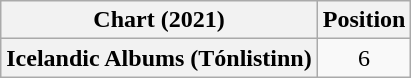<table class="wikitable plainrowheaders" style="text-align:center">
<tr>
<th scope="col">Chart (2021)</th>
<th scope="col">Position</th>
</tr>
<tr>
<th scope="row">Icelandic Albums (Tónlistinn)</th>
<td>6</td>
</tr>
</table>
